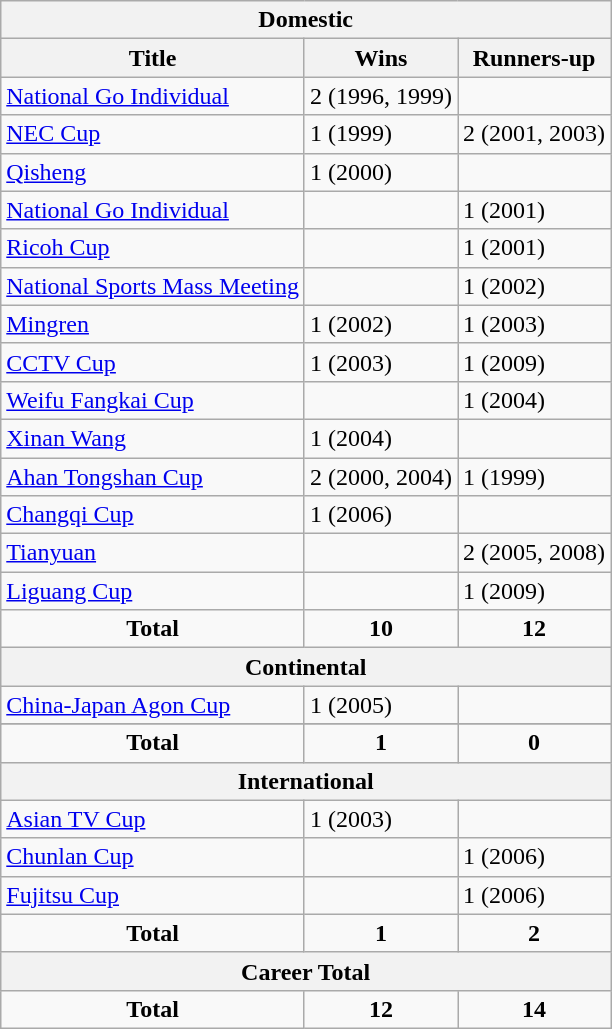<table class="wikitable">
<tr>
<th colspan=3>Domestic</th>
</tr>
<tr>
<th>Title</th>
<th>Wins</th>
<th>Runners-up</th>
</tr>
<tr>
<td><a href='#'>National Go Individual</a></td>
<td>2 (1996, 1999)</td>
<td></td>
</tr>
<tr>
<td><a href='#'>NEC Cup</a></td>
<td>1 (1999)</td>
<td>2 (2001, 2003)</td>
</tr>
<tr>
<td><a href='#'>Qisheng</a></td>
<td>1 (2000)</td>
<td></td>
</tr>
<tr>
<td><a href='#'>National Go Individual</a></td>
<td></td>
<td>1 (2001)</td>
</tr>
<tr>
<td><a href='#'>Ricoh Cup</a></td>
<td></td>
<td>1 (2001)</td>
</tr>
<tr>
<td><a href='#'>National Sports Mass Meeting</a></td>
<td></td>
<td>1 (2002)</td>
</tr>
<tr>
<td><a href='#'>Mingren</a></td>
<td>1 (2002)</td>
<td>1 (2003)</td>
</tr>
<tr>
<td><a href='#'>CCTV Cup</a></td>
<td>1 (2003)</td>
<td>1 (2009)</td>
</tr>
<tr>
<td><a href='#'>Weifu Fangkai Cup</a></td>
<td></td>
<td>1 (2004)</td>
</tr>
<tr>
<td><a href='#'>Xinan Wang</a></td>
<td>1 (2004)</td>
<td></td>
</tr>
<tr>
<td><a href='#'>Ahan Tongshan Cup</a></td>
<td>2 (2000, 2004)</td>
<td>1 (1999)</td>
</tr>
<tr>
<td><a href='#'>Changqi Cup</a></td>
<td>1 (2006)</td>
<td></td>
</tr>
<tr>
<td><a href='#'>Tianyuan</a></td>
<td></td>
<td>2 (2005, 2008)</td>
</tr>
<tr>
<td><a href='#'>Liguang Cup</a></td>
<td></td>
<td>1 (2009)</td>
</tr>
<tr align="center">
<td><strong>Total</strong></td>
<td><strong>10</strong></td>
<td><strong>12</strong></td>
</tr>
<tr>
<th colspan=3>Continental</th>
</tr>
<tr>
<td><a href='#'>China-Japan Agon Cup</a></td>
<td>1 (2005)</td>
<td></td>
</tr>
<tr>
</tr>
<tr align="center">
<td><strong>Total</strong></td>
<td><strong>1</strong></td>
<td><strong>0</strong></td>
</tr>
<tr>
<th colspan=3>International</th>
</tr>
<tr>
<td><a href='#'>Asian TV Cup</a></td>
<td>1 (2003)</td>
<td></td>
</tr>
<tr>
<td><a href='#'>Chunlan Cup</a></td>
<td></td>
<td>1 (2006)</td>
</tr>
<tr>
<td><a href='#'>Fujitsu Cup</a></td>
<td></td>
<td>1 (2006)</td>
</tr>
<tr align="center">
<td><strong>Total</strong></td>
<td><strong>1</strong></td>
<td><strong>2</strong></td>
</tr>
<tr>
<th colspan=3>Career Total</th>
</tr>
<tr align="center">
<td><strong>Total</strong></td>
<td><strong>12</strong></td>
<td><strong>14</strong></td>
</tr>
</table>
